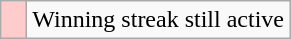<table class="wikitable">
<tr>
<td style="width:10px; background:#fcc;"></td>
<td>Winning streak still active</td>
</tr>
</table>
